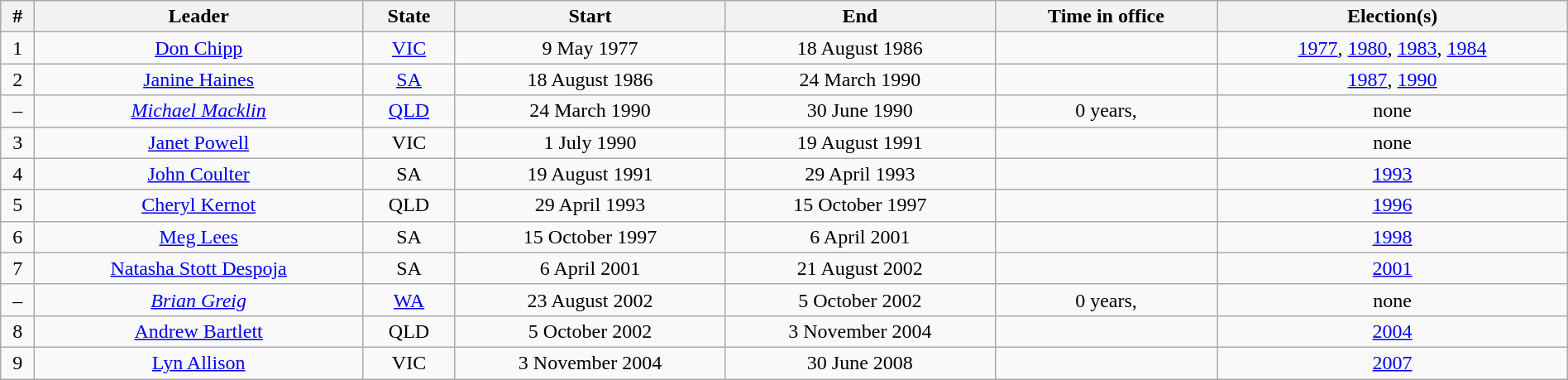<table class="wikitable sortable" width=100%>
<tr>
<th>#</th>
<th>Leader</th>
<th>State</th>
<th>Start</th>
<th>End</th>
<th>Time in office</th>
<th>Election(s)</th>
</tr>
<tr align=center>
<td>1</td>
<td><a href='#'>Don Chipp</a></td>
<td><a href='#'>VIC</a></td>
<td>9 May 1977</td>
<td>18 August 1986</td>
<td></td>
<td><a href='#'>1977</a>, <a href='#'>1980</a>, <a href='#'>1983</a>, <a href='#'>1984</a></td>
</tr>
<tr align=center>
<td>2</td>
<td><a href='#'>Janine Haines</a></td>
<td><a href='#'>SA</a></td>
<td>18 August 1986</td>
<td>24 March 1990</td>
<td></td>
<td><a href='#'>1987</a>, <a href='#'>1990</a></td>
</tr>
<tr align=center>
<td>–</td>
<td><em><a href='#'>Michael Macklin</a></em></td>
<td><a href='#'>QLD</a></td>
<td>24 March 1990</td>
<td>30 June 1990</td>
<td>0 years, </td>
<td>none</td>
</tr>
<tr align=center>
<td>3</td>
<td><a href='#'>Janet Powell</a></td>
<td>VIC</td>
<td>1 July 1990</td>
<td>19 August 1991</td>
<td></td>
<td>none</td>
</tr>
<tr align=center>
<td>4</td>
<td><a href='#'>John Coulter</a></td>
<td>SA</td>
<td>19 August 1991</td>
<td>29 April 1993</td>
<td></td>
<td><a href='#'>1993</a></td>
</tr>
<tr align=center>
<td>5</td>
<td><a href='#'>Cheryl Kernot</a></td>
<td>QLD</td>
<td>29 April 1993</td>
<td>15 October 1997</td>
<td></td>
<td><a href='#'>1996</a></td>
</tr>
<tr align=center>
<td>6</td>
<td><a href='#'>Meg Lees</a></td>
<td>SA</td>
<td>15 October 1997</td>
<td>6 April 2001</td>
<td></td>
<td><a href='#'>1998</a></td>
</tr>
<tr align=center>
<td>7</td>
<td><a href='#'>Natasha Stott Despoja</a></td>
<td>SA</td>
<td>6 April 2001</td>
<td>21 August 2002</td>
<td></td>
<td><a href='#'>2001</a></td>
</tr>
<tr align=center>
<td>–</td>
<td><em><a href='#'>Brian Greig</a></em></td>
<td><a href='#'>WA</a></td>
<td>23 August 2002</td>
<td>5 October 2002</td>
<td>0 years, </td>
<td>none</td>
</tr>
<tr align=center>
<td>8</td>
<td><a href='#'>Andrew Bartlett</a></td>
<td>QLD</td>
<td>5 October 2002</td>
<td>3 November 2004</td>
<td></td>
<td><a href='#'>2004</a></td>
</tr>
<tr align=center>
<td>9</td>
<td><a href='#'>Lyn Allison</a></td>
<td>VIC</td>
<td>3 November 2004</td>
<td>30 June 2008</td>
<td></td>
<td><a href='#'>2007</a></td>
</tr>
</table>
